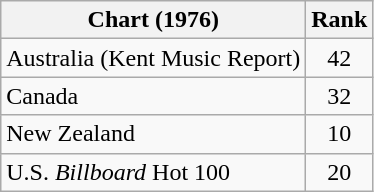<table class="wikitable sortable">
<tr>
<th align="left">Chart (1976)</th>
<th style="text-align:center;">Rank</th>
</tr>
<tr>
<td>Australia (Kent Music Report)</td>
<td style="text-align:center;">42</td>
</tr>
<tr>
<td>Canada</td>
<td style="text-align:center;">32</td>
</tr>
<tr>
<td>New Zealand</td>
<td style="text-align:center;">10</td>
</tr>
<tr>
<td>U.S. <em>Billboard</em> Hot 100</td>
<td style="text-align:center;">20</td>
</tr>
</table>
